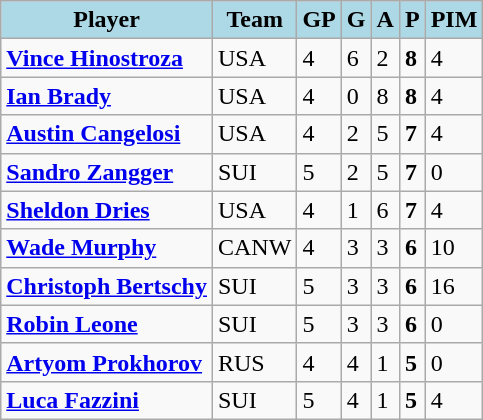<table class="wikitable">
<tr>
<th style="background:lightblue;">Player</th>
<th style="background:lightblue;">Team</th>
<th style="background:lightblue;">GP</th>
<th style="background:lightblue;">G</th>
<th style="background:lightblue;">A</th>
<th style="background:lightblue;">P</th>
<th style="background:lightblue;">PIM</th>
</tr>
<tr>
<td><strong><a href='#'>Vince Hinostroza</a></strong></td>
<td>USA</td>
<td>4</td>
<td>6</td>
<td>2</td>
<td><strong>8</strong></td>
<td>4</td>
</tr>
<tr>
<td><strong><a href='#'>Ian Brady</a></strong></td>
<td>USA</td>
<td>4</td>
<td>0</td>
<td>8</td>
<td><strong>8</strong></td>
<td>4</td>
</tr>
<tr>
<td><strong><a href='#'>Austin Cangelosi</a></strong></td>
<td>USA</td>
<td>4</td>
<td>2</td>
<td>5</td>
<td><strong>7</strong></td>
<td>4</td>
</tr>
<tr>
<td><strong><a href='#'>Sandro Zangger</a></strong></td>
<td>SUI</td>
<td>5</td>
<td>2</td>
<td>5</td>
<td><strong>7</strong></td>
<td>0</td>
</tr>
<tr>
<td><strong><a href='#'>Sheldon Dries</a></strong></td>
<td>USA</td>
<td>4</td>
<td>1</td>
<td>6</td>
<td><strong>7</strong></td>
<td>4</td>
</tr>
<tr>
<td><strong><a href='#'>Wade Murphy</a></strong></td>
<td>CANW</td>
<td>4</td>
<td>3</td>
<td>3</td>
<td><strong>6</strong></td>
<td>10</td>
</tr>
<tr>
<td><strong><a href='#'>Christoph Bertschy</a></strong></td>
<td>SUI</td>
<td>5</td>
<td>3</td>
<td>3</td>
<td><strong>6</strong></td>
<td>16</td>
</tr>
<tr>
<td><strong><a href='#'>Robin Leone</a></strong></td>
<td>SUI</td>
<td>5</td>
<td>3</td>
<td>3</td>
<td><strong>6</strong></td>
<td>0</td>
</tr>
<tr>
<td><strong><a href='#'>Artyom Prokhorov</a></strong></td>
<td>RUS</td>
<td>4</td>
<td>4</td>
<td>1</td>
<td><strong>5</strong></td>
<td>0</td>
</tr>
<tr>
<td><strong><a href='#'>Luca Fazzini</a></strong></td>
<td>SUI</td>
<td>5</td>
<td>4</td>
<td>1</td>
<td><strong>5</strong></td>
<td>4</td>
</tr>
</table>
